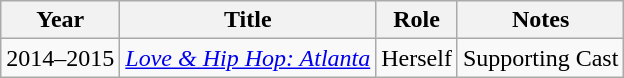<table class="wikitable sortable">
<tr>
<th>Year</th>
<th>Title</th>
<th>Role</th>
<th>Notes</th>
</tr>
<tr>
<td>2014–2015</td>
<td><em><a href='#'>Love & Hip Hop: Atlanta</a></em></td>
<td>Herself</td>
<td>Supporting Cast</td>
</tr>
</table>
